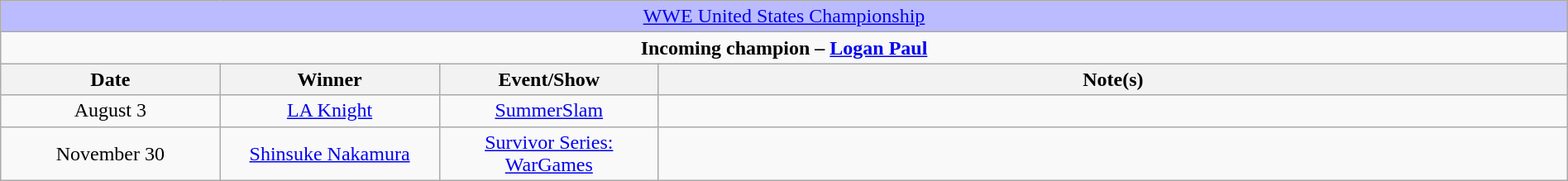<table class="wikitable" style="text-align:center; width:100%;">
<tr style="background:#BBF;">
<td colspan="4" style="text-align: center;"><a href='#'>WWE United States Championship</a></td>
</tr>
<tr>
<td colspan="4" style="text-align: center;"><strong>Incoming champion – <a href='#'>Logan Paul</a></strong></td>
</tr>
<tr>
<th width=14%>Date</th>
<th width=14%>Winner</th>
<th width=14%>Event/Show</th>
<th width=58%>Note(s)</th>
</tr>
<tr>
<td>August 3</td>
<td><a href='#'>LA Knight</a></td>
<td><a href='#'>SummerSlam</a></td>
<td></td>
</tr>
<tr>
<td>November 30</td>
<td><a href='#'>Shinsuke Nakamura</a></td>
<td><a href='#'>Survivor Series: WarGames</a></td>
<td></td>
</tr>
</table>
